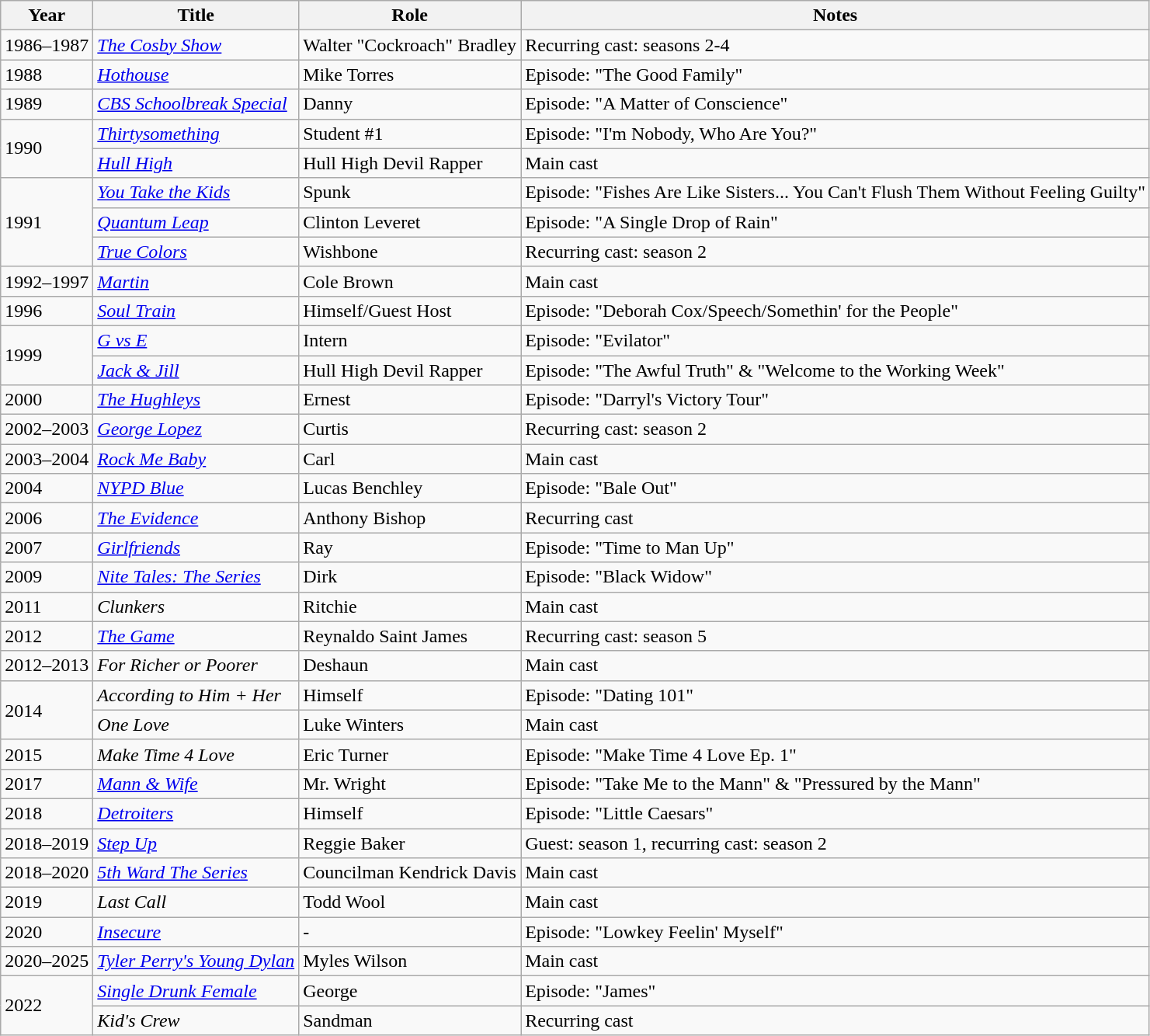<table class="wikitable plainrowheaders sortable" style="margin-right: 0;">
<tr>
<th scope="col">Year</th>
<th scope="col">Title</th>
<th scope="col">Role</th>
<th scope="col" class="unsortable">Notes</th>
</tr>
<tr>
<td>1986–1987</td>
<td><em><a href='#'>The Cosby Show</a></em></td>
<td>Walter "Cockroach" Bradley</td>
<td>Recurring cast: seasons 2-4</td>
</tr>
<tr>
<td>1988</td>
<td><em><a href='#'>Hothouse</a></em></td>
<td>Mike Torres</td>
<td>Episode: "The Good Family"</td>
</tr>
<tr>
<td>1989</td>
<td><em><a href='#'>CBS Schoolbreak Special</a></em></td>
<td>Danny</td>
<td>Episode: "A Matter of Conscience"</td>
</tr>
<tr>
<td rowspan="2">1990</td>
<td><em><a href='#'>Thirtysomething</a></em></td>
<td>Student #1</td>
<td>Episode: "I'm Nobody, Who Are You?"</td>
</tr>
<tr>
<td><em><a href='#'>Hull High</a></em></td>
<td>Hull High Devil Rapper</td>
<td>Main cast</td>
</tr>
<tr>
<td rowspan="3">1991</td>
<td><em><a href='#'>You Take the Kids</a></em></td>
<td>Spunk</td>
<td>Episode: "Fishes Are Like Sisters... You Can't Flush Them Without Feeling Guilty"</td>
</tr>
<tr>
<td><em><a href='#'>Quantum Leap</a></em></td>
<td>Clinton Leveret</td>
<td>Episode: "A Single Drop of Rain"</td>
</tr>
<tr>
<td><em><a href='#'>True Colors</a></em></td>
<td>Wishbone</td>
<td>Recurring cast: season 2</td>
</tr>
<tr>
<td>1992–1997</td>
<td><em><a href='#'>Martin</a></em></td>
<td>Cole Brown</td>
<td>Main cast</td>
</tr>
<tr>
<td>1996</td>
<td><em><a href='#'>Soul Train</a></em></td>
<td>Himself/Guest Host</td>
<td>Episode: "Deborah Cox/Speech/Somethin' for the People"</td>
</tr>
<tr>
<td rowspan="2">1999</td>
<td><em><a href='#'>G vs E</a></em></td>
<td>Intern</td>
<td>Episode: "Evilator"</td>
</tr>
<tr>
<td><em><a href='#'>Jack & Jill</a></em></td>
<td>Hull High Devil Rapper</td>
<td>Episode: "The Awful Truth" & "Welcome to the Working Week"</td>
</tr>
<tr>
<td>2000</td>
<td><em><a href='#'>The Hughleys</a></em></td>
<td>Ernest</td>
<td>Episode: "Darryl's Victory Tour"</td>
</tr>
<tr>
<td>2002–2003</td>
<td><em><a href='#'>George Lopez</a></em></td>
<td>Curtis</td>
<td>Recurring cast: season 2</td>
</tr>
<tr>
<td>2003–2004</td>
<td><em><a href='#'>Rock Me Baby</a></em></td>
<td>Carl</td>
<td>Main cast</td>
</tr>
<tr>
<td>2004</td>
<td><em><a href='#'>NYPD Blue</a></em></td>
<td>Lucas Benchley</td>
<td>Episode: "Bale Out"</td>
</tr>
<tr>
<td>2006</td>
<td><em><a href='#'>The Evidence</a></em></td>
<td>Anthony Bishop</td>
<td>Recurring cast</td>
</tr>
<tr>
<td>2007</td>
<td><em><a href='#'>Girlfriends</a></em></td>
<td>Ray</td>
<td>Episode: "Time to Man Up"</td>
</tr>
<tr>
<td>2009</td>
<td><em><a href='#'>Nite Tales: The Series</a></em></td>
<td>Dirk</td>
<td>Episode: "Black Widow"</td>
</tr>
<tr>
<td>2011</td>
<td><em>Clunkers</em></td>
<td>Ritchie</td>
<td>Main cast</td>
</tr>
<tr>
<td>2012</td>
<td><em><a href='#'>The Game</a></em></td>
<td>Reynaldo Saint James</td>
<td>Recurring cast: season 5</td>
</tr>
<tr>
<td>2012–2013</td>
<td><em>For Richer or Poorer</em></td>
<td>Deshaun</td>
<td>Main cast</td>
</tr>
<tr>
<td rowspan="2">2014</td>
<td><em>According to Him + Her</em></td>
<td>Himself</td>
<td>Episode: "Dating 101"</td>
</tr>
<tr>
<td><em>One Love</em></td>
<td>Luke Winters</td>
<td>Main cast</td>
</tr>
<tr>
<td>2015</td>
<td><em>Make Time 4 Love</em></td>
<td>Eric Turner</td>
<td>Episode: "Make Time 4 Love Ep. 1"</td>
</tr>
<tr>
<td>2017</td>
<td><em><a href='#'>Mann & Wife</a></em></td>
<td>Mr. Wright</td>
<td>Episode: "Take Me to the Mann" & "Pressured by the Mann"</td>
</tr>
<tr>
<td>2018</td>
<td><em><a href='#'>Detroiters</a></em></td>
<td>Himself</td>
<td>Episode: "Little Caesars"</td>
</tr>
<tr>
<td>2018–2019</td>
<td><em><a href='#'>Step Up</a></em></td>
<td>Reggie Baker</td>
<td>Guest: season 1, recurring cast: season 2</td>
</tr>
<tr>
<td>2018–2020</td>
<td><em><a href='#'>5th Ward The Series</a></em></td>
<td>Councilman Kendrick Davis</td>
<td>Main cast</td>
</tr>
<tr>
<td>2019</td>
<td><em>Last Call</em></td>
<td>Todd Wool</td>
<td>Main cast</td>
</tr>
<tr>
<td>2020</td>
<td><em><a href='#'>Insecure</a></em></td>
<td>-</td>
<td>Episode: "Lowkey Feelin' Myself"</td>
</tr>
<tr>
<td>2020–2025</td>
<td><em><a href='#'>Tyler Perry's Young Dylan</a></em></td>
<td>Myles Wilson</td>
<td>Main cast</td>
</tr>
<tr>
<td rowspan="2">2022</td>
<td><em><a href='#'>Single Drunk Female</a></em></td>
<td>George</td>
<td>Episode: "James"</td>
</tr>
<tr>
<td><em>Kid's Crew</em></td>
<td>Sandman</td>
<td>Recurring cast</td>
</tr>
</table>
